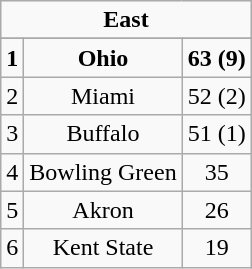<table class="wikitable" style="display: inline-table;">
<tr align="center">
<td align="center" Colspan="3"><strong>East</strong></td>
</tr>
<tr align="center">
</tr>
<tr align="center">
<td><strong>1</strong></td>
<td><strong>Ohio</strong></td>
<td><strong>63 (9)</strong></td>
</tr>
<tr align="center">
<td>2</td>
<td>Miami</td>
<td>52 (2)</td>
</tr>
<tr align="center">
<td>3</td>
<td>Buffalo</td>
<td>51 (1)</td>
</tr>
<tr align="center">
<td>4</td>
<td>Bowling Green</td>
<td>35</td>
</tr>
<tr align="center">
<td>5</td>
<td>Akron</td>
<td>26</td>
</tr>
<tr align="center">
<td>6</td>
<td>Kent State</td>
<td>19</td>
</tr>
</table>
